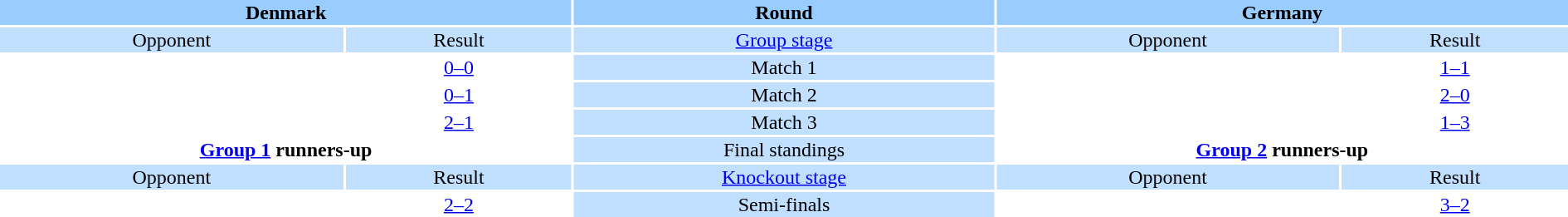<table style="width:100%;text-align:center">
<tr style="vertical-align:top;background:#99CCFF">
<th colspan="2">Denmark</th>
<th>Round</th>
<th colspan="2">Germany</th>
</tr>
<tr style="vertical-align:top;background:#C1E0FF">
<td>Opponent</td>
<td>Result</td>
<td><a href='#'>Group stage</a></td>
<td>Opponent</td>
<td>Result</td>
</tr>
<tr>
<td></td>
<td><a href='#'>0–0</a></td>
<td style="background:#c1e0ff">Match 1</td>
<td></td>
<td><a href='#'>1–1</a></td>
</tr>
<tr>
<td></td>
<td><a href='#'>0–1</a></td>
<td style="background:#c1e0ff">Match 2</td>
<td></td>
<td><a href='#'>2–0</a></td>
</tr>
<tr>
<td></td>
<td><a href='#'>2–1</a></td>
<td style="background:#c1e0ff">Match 3</td>
<td></td>
<td><a href='#'>1–3</a></td>
</tr>
<tr>
<td colspan="2" style="text-align:center"><strong><a href='#'>Group 1</a> runners-up</strong><br><div></div></td>
<td style="background:#c1e0ff">Final standings</td>
<td colspan="2" style="text-align:center"><strong><a href='#'>Group 2</a> runners-up</strong><br><div></div></td>
</tr>
<tr style="vertical-align:top;background:#c1e0ff">
<td>Opponent</td>
<td>Result</td>
<td><a href='#'>Knockout stage</a></td>
<td>Opponent</td>
<td>Result</td>
</tr>
<tr>
<td></td>
<td><a href='#'>2–2</a>  </td>
<td style="background:#c1e0ff">Semi-finals</td>
<td></td>
<td><a href='#'>3–2</a></td>
</tr>
</table>
